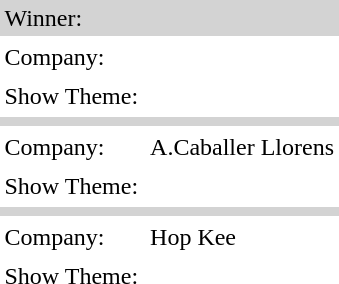<table border="0" cellpadding="3">
<tr>
<td colspan="2" style="background:lightgrey;">Winner:  </td>
</tr>
<tr>
<td>Company:</td>
<td></td>
</tr>
<tr>
<td>Show Theme:</td>
<td></td>
</tr>
<tr>
<td colspan="2" style="background:lightgrey;"></td>
</tr>
<tr>
<td>Company:</td>
<td>A.Caballer Llorens</td>
</tr>
<tr>
<td>Show Theme:</td>
<td></td>
</tr>
<tr>
<td colspan="2" style="background:lightgrey;"></td>
</tr>
<tr>
<td>Company:</td>
<td>Hop Kee</td>
</tr>
<tr>
<td>Show Theme:</td>
<td></td>
</tr>
</table>
